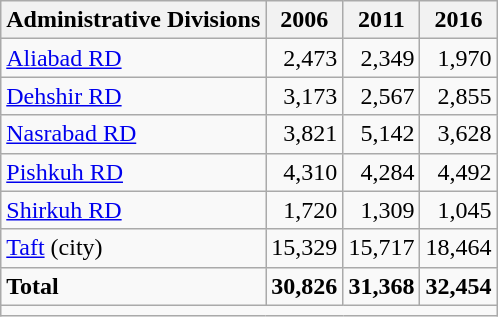<table class="wikitable">
<tr>
<th>Administrative Divisions</th>
<th>2006</th>
<th>2011</th>
<th>2016</th>
</tr>
<tr>
<td><a href='#'>Aliabad RD</a></td>
<td style="text-align: right;">2,473</td>
<td style="text-align: right;">2,349</td>
<td style="text-align: right;">1,970</td>
</tr>
<tr>
<td><a href='#'>Dehshir RD</a></td>
<td style="text-align: right;">3,173</td>
<td style="text-align: right;">2,567</td>
<td style="text-align: right;">2,855</td>
</tr>
<tr>
<td><a href='#'>Nasrabad RD</a></td>
<td style="text-align: right;">3,821</td>
<td style="text-align: right;">5,142</td>
<td style="text-align: right;">3,628</td>
</tr>
<tr>
<td><a href='#'>Pishkuh RD</a></td>
<td style="text-align: right;">4,310</td>
<td style="text-align: right;">4,284</td>
<td style="text-align: right;">4,492</td>
</tr>
<tr>
<td><a href='#'>Shirkuh RD</a></td>
<td style="text-align: right;">1,720</td>
<td style="text-align: right;">1,309</td>
<td style="text-align: right;">1,045</td>
</tr>
<tr>
<td><a href='#'>Taft</a> (city)</td>
<td style="text-align: right;">15,329</td>
<td style="text-align: right;">15,717</td>
<td style="text-align: right;">18,464</td>
</tr>
<tr>
<td><strong>Total</strong></td>
<td style="text-align: right;"><strong>30,826</strong></td>
<td style="text-align: right;"><strong>31,368</strong></td>
<td style="text-align: right;"><strong>32,454</strong></td>
</tr>
<tr>
<td colspan=4></td>
</tr>
</table>
